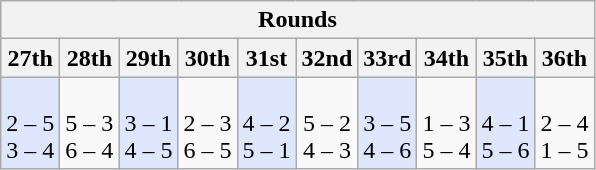<table class="wikitable">
<tr>
<th colspan=10>Rounds</th>
</tr>
<tr>
<th>27th</th>
<th>28th</th>
<th>29th</th>
<th>30th</th>
<th>31st</th>
<th>32nd</th>
<th>33rd</th>
<th>34th</th>
<th>35th</th>
<th>36th</th>
</tr>
<tr align=center>
<td bgcolor=#DFE7FF><br>2 – 5<br>3 – 4</td>
<td><br>5 – 3<br>6 – 4</td>
<td bgcolor=#DFE7FF><br>3 – 1<br>4 – 5</td>
<td><br>2 – 3<br>6 – 5</td>
<td bgcolor=#DFE7FF><br>4 – 2<br>5 – 1</td>
<td><br>5 – 2<br>4 – 3</td>
<td bgcolor=#DFE7FF><br>3 – 5<br>4 – 6</td>
<td><br>1 – 3<br>5 – 4</td>
<td bgcolor=#DFE7FF><br>4 – 1<br>5 – 6</td>
<td><br>2 – 4<br>1 – 5</td>
</tr>
</table>
